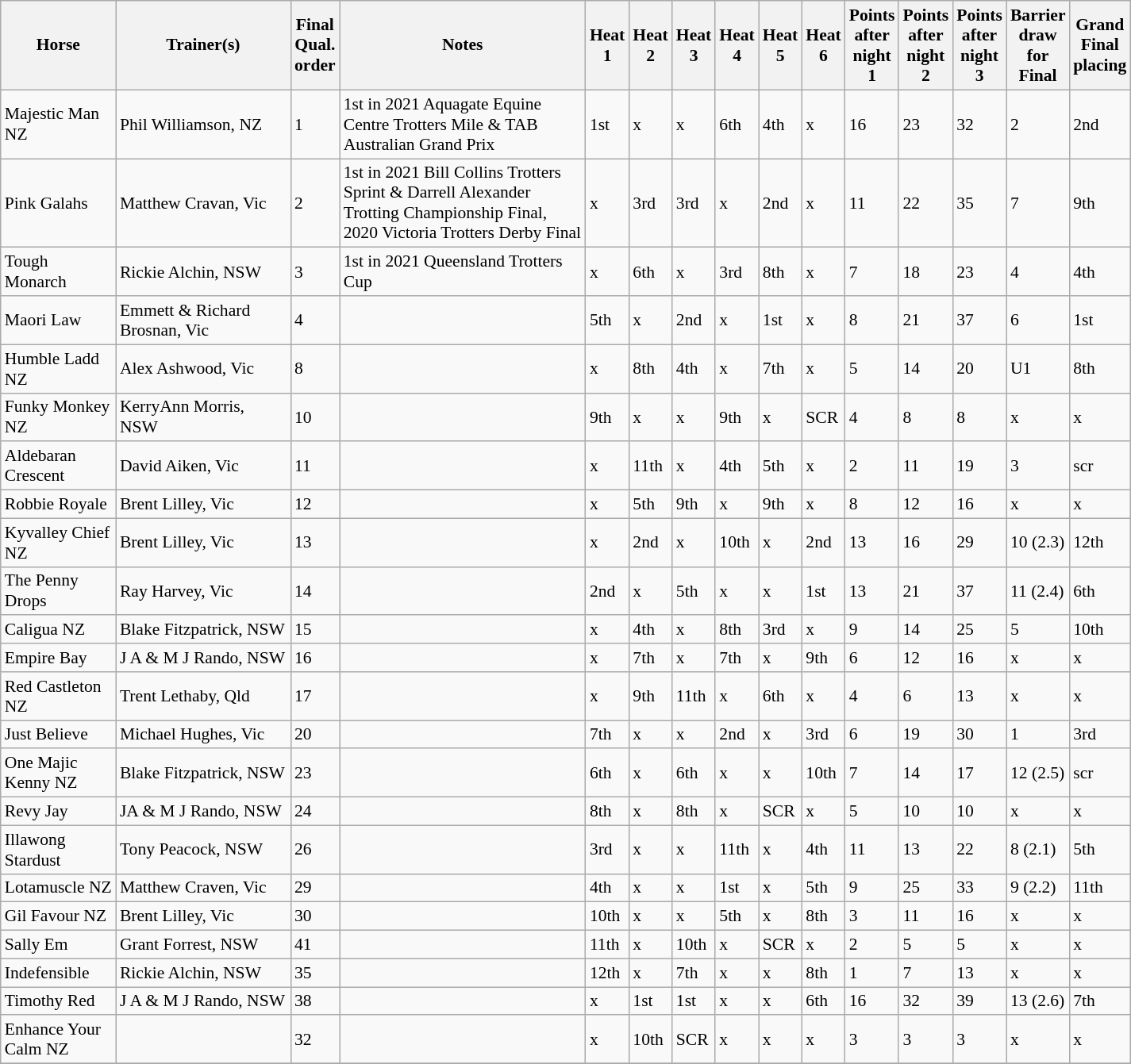<table class="wikitable sortable" style="font-size:90%">
<tr>
<th width="90px">Horse <br></th>
<th width="140px">Trainer(s)<br></th>
<th width="25px">Final Qual. order<br></th>
<th width="200px">Notes<br></th>
<th width="25px">Heat 1<br></th>
<th width="25px">Heat 2<br></th>
<th width="25px">Heat 3<br></th>
<th width="25px">Heat 4<br></th>
<th width="25px">Heat 5<br></th>
<th width="25px">Heat 6<br></th>
<th width="25px">Points after night 1<br></th>
<th width="25px">Points after night 2<br></th>
<th width="25px">Points after night 3<br></th>
<th width="25px">Barrier draw for Final<br></th>
<th width="25px">Grand Final placing</th>
</tr>
<tr>
<td>Majestic Man NZ</td>
<td>Phil Williamson, NZ</td>
<td>1</td>
<td>1st in 2021 Aquagate Equine Centre Trotters Mile & TAB Australian Grand Prix</td>
<td>1st</td>
<td>x</td>
<td>x</td>
<td>6th</td>
<td>4th</td>
<td>x</td>
<td>16</td>
<td>23</td>
<td>32</td>
<td>2</td>
<td>2nd</td>
</tr>
<tr>
<td>Pink Galahs</td>
<td>Matthew Cravan, Vic</td>
<td>2</td>
<td>1st in 2021 Bill Collins Trotters Sprint & Darrell Alexander Trotting Championship Final, 2020 Victoria Trotters Derby Final</td>
<td>x</td>
<td>3rd</td>
<td>3rd</td>
<td>x</td>
<td>2nd</td>
<td>x</td>
<td>11</td>
<td>22</td>
<td>35</td>
<td>7</td>
<td>9th</td>
</tr>
<tr>
<td>Tough Monarch</td>
<td>Rickie Alchin, NSW</td>
<td>3</td>
<td>1st in 2021 Queensland Trotters Cup</td>
<td>x</td>
<td>6th</td>
<td>x</td>
<td>3rd</td>
<td>8th</td>
<td>x</td>
<td>7</td>
<td>18</td>
<td>23</td>
<td>4</td>
<td>4th</td>
</tr>
<tr>
<td>Maori Law</td>
<td>Emmett & Richard Brosnan, Vic</td>
<td>4</td>
<td></td>
<td>5th</td>
<td>x</td>
<td>2nd</td>
<td>x</td>
<td>1st</td>
<td>x</td>
<td>8</td>
<td>21</td>
<td>37</td>
<td>6</td>
<td>1st</td>
</tr>
<tr>
<td>Humble Ladd NZ</td>
<td>Alex Ashwood, Vic</td>
<td>8</td>
<td></td>
<td>x</td>
<td>8th</td>
<td>4th</td>
<td>x</td>
<td>7th</td>
<td>x</td>
<td>5</td>
<td>14</td>
<td>20</td>
<td>U1</td>
<td>8th</td>
</tr>
<tr>
<td>Funky Monkey NZ</td>
<td>KerryAnn Morris, NSW</td>
<td>10</td>
<td></td>
<td>9th</td>
<td>x</td>
<td>x</td>
<td>9th</td>
<td>x</td>
<td>SCR</td>
<td>4</td>
<td>8</td>
<td>8</td>
<td>x</td>
<td>x</td>
</tr>
<tr>
<td>Aldebaran Crescent</td>
<td>David Aiken, Vic</td>
<td>11</td>
<td></td>
<td>x</td>
<td>11th</td>
<td>x</td>
<td>4th</td>
<td>5th</td>
<td>x</td>
<td>2</td>
<td>11</td>
<td>19</td>
<td>3</td>
<td>scr</td>
</tr>
<tr>
<td>Robbie Royale</td>
<td>Brent Lilley, Vic</td>
<td>12</td>
<td></td>
<td>x</td>
<td>5th</td>
<td>9th</td>
<td>x</td>
<td>9th</td>
<td>x</td>
<td>8</td>
<td>12</td>
<td>16</td>
<td>x</td>
<td>x</td>
</tr>
<tr>
<td>Kyvalley Chief NZ</td>
<td>Brent Lilley, Vic</td>
<td>13</td>
<td></td>
<td>x</td>
<td>2nd</td>
<td>x</td>
<td>10th</td>
<td>x</td>
<td>2nd</td>
<td>13</td>
<td>16</td>
<td>29</td>
<td>10 (2.3)</td>
<td>12th</td>
</tr>
<tr>
<td>The Penny Drops</td>
<td>Ray Harvey, Vic</td>
<td>14</td>
<td></td>
<td>2nd</td>
<td>x</td>
<td>5th</td>
<td>x</td>
<td>x</td>
<td>1st</td>
<td>13</td>
<td>21</td>
<td>37</td>
<td>11 (2.4)</td>
<td>6th</td>
</tr>
<tr>
<td>Caligua NZ</td>
<td>Blake Fitzpatrick, NSW</td>
<td>15</td>
<td></td>
<td>x</td>
<td>4th</td>
<td>x</td>
<td>8th</td>
<td>3rd</td>
<td>x</td>
<td>9</td>
<td>14</td>
<td>25</td>
<td>5</td>
<td>10th</td>
</tr>
<tr>
<td>Empire Bay</td>
<td>J A & M J Rando, NSW</td>
<td>16</td>
<td></td>
<td>x</td>
<td>7th</td>
<td>x</td>
<td>7th</td>
<td>x</td>
<td>9th</td>
<td>6</td>
<td>12</td>
<td>16</td>
<td>x</td>
<td>x</td>
</tr>
<tr>
<td>Red Castleton NZ</td>
<td>Trent Lethaby, Qld</td>
<td>17</td>
<td></td>
<td>x</td>
<td>9th</td>
<td>11th</td>
<td>x</td>
<td>6th</td>
<td>x</td>
<td>4</td>
<td>6</td>
<td>13</td>
<td>x</td>
<td>x</td>
</tr>
<tr>
<td>Just Believe</td>
<td>Michael Hughes, Vic</td>
<td>20</td>
<td></td>
<td>7th</td>
<td>x</td>
<td>x</td>
<td>2nd</td>
<td>x</td>
<td>3rd</td>
<td>6</td>
<td>19</td>
<td>30</td>
<td>1</td>
<td>3rd</td>
</tr>
<tr>
<td>One Majic Kenny NZ</td>
<td>Blake Fitzpatrick, NSW</td>
<td>23</td>
<td></td>
<td>6th</td>
<td>x</td>
<td>6th</td>
<td>x</td>
<td>x</td>
<td>10th</td>
<td>7</td>
<td>14</td>
<td>17</td>
<td>12 (2.5)</td>
<td>scr</td>
</tr>
<tr>
<td>Revy Jay</td>
<td>JA & M J Rando, NSW</td>
<td>24</td>
<td></td>
<td>8th</td>
<td>x</td>
<td>8th</td>
<td>x</td>
<td>SCR</td>
<td>x</td>
<td>5</td>
<td>10</td>
<td>10</td>
<td>x</td>
<td>x</td>
</tr>
<tr>
<td>Illawong Stardust</td>
<td>Tony Peacock, NSW</td>
<td>26</td>
<td></td>
<td>3rd</td>
<td>x</td>
<td>x</td>
<td>11th</td>
<td>x</td>
<td>4th</td>
<td>11</td>
<td>13</td>
<td>22</td>
<td>8 (2.1)</td>
<td>5th</td>
</tr>
<tr>
<td>Lotamuscle NZ</td>
<td>Matthew Craven, Vic</td>
<td>29</td>
<td></td>
<td>4th</td>
<td>x</td>
<td>x</td>
<td>1st</td>
<td>x</td>
<td>5th</td>
<td>9</td>
<td>25</td>
<td>33</td>
<td>9 (2.2)</td>
<td>11th</td>
</tr>
<tr>
<td>Gil Favour NZ</td>
<td>Brent Lilley, Vic</td>
<td>30</td>
<td></td>
<td>10th</td>
<td>x</td>
<td>x</td>
<td>5th</td>
<td>x</td>
<td>8th</td>
<td>3</td>
<td>11</td>
<td>16</td>
<td>x</td>
<td>x</td>
</tr>
<tr>
<td>Sally Em</td>
<td>Grant Forrest, NSW</td>
<td>41</td>
<td></td>
<td>11th</td>
<td>x</td>
<td>10th</td>
<td>x</td>
<td>SCR</td>
<td>x</td>
<td>2</td>
<td>5</td>
<td>5</td>
<td>x</td>
<td>x</td>
</tr>
<tr>
<td>Indefensible</td>
<td>Rickie Alchin, NSW</td>
<td>35</td>
<td></td>
<td>12th</td>
<td>x</td>
<td>7th</td>
<td>x</td>
<td>x</td>
<td>8th</td>
<td>1</td>
<td>7</td>
<td>13</td>
<td>x</td>
<td>x</td>
</tr>
<tr>
<td>Timothy Red</td>
<td>J A & M J Rando, NSW</td>
<td>38</td>
<td></td>
<td>x</td>
<td>1st</td>
<td>1st</td>
<td>x</td>
<td>x</td>
<td>6th</td>
<td>16</td>
<td>32</td>
<td>39</td>
<td>13 (2.6)</td>
<td>7th</td>
</tr>
<tr>
<td>Enhance Your Calm NZ</td>
<td></td>
<td>32</td>
<td></td>
<td>x</td>
<td>10th</td>
<td>SCR</td>
<td>x</td>
<td>x</td>
<td>x</td>
<td>3</td>
<td>3</td>
<td>3</td>
<td>x</td>
<td>x</td>
</tr>
<tr>
</tr>
</table>
